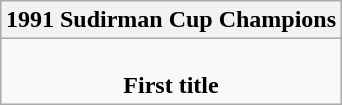<table class=wikitable style="text-align:center; margin:auto">
<tr>
<th>1991 Sudirman Cup Champions</th>
</tr>
<tr>
<td><strong></strong> <br> <strong>First title</strong></td>
</tr>
</table>
